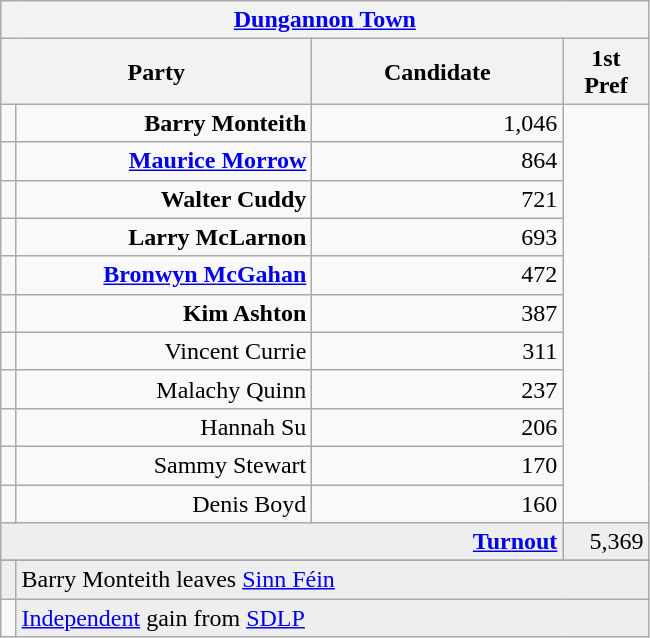<table class="wikitable">
<tr>
<th colspan="4" align="center"><a href='#'>Dungannon Town</a></th>
</tr>
<tr>
<th colspan="2" align="center" width=200>Party</th>
<th width=160>Candidate</th>
<th width=50>1st Pref</th>
</tr>
<tr>
<td></td>
<td align="right"><strong>Barry Monteith</strong></td>
<td align="right">1,046</td>
</tr>
<tr>
<td></td>
<td align="right"><strong><a href='#'>Maurice Morrow</a></strong></td>
<td align="right">864</td>
</tr>
<tr>
<td></td>
<td align="right"><strong>Walter Cuddy</strong></td>
<td align="right">721</td>
</tr>
<tr>
<td></td>
<td align="right"><strong>Larry McLarnon</strong></td>
<td align="right">693</td>
</tr>
<tr>
<td></td>
<td align="right"><strong><a href='#'>Bronwyn McGahan</a></strong></td>
<td align="right">472</td>
</tr>
<tr>
<td></td>
<td align="right"><strong>Kim Ashton</strong></td>
<td align="right">387</td>
</tr>
<tr>
<td></td>
<td align="right">Vincent Currie</td>
<td align="right">311</td>
</tr>
<tr>
<td></td>
<td align="right">Malachy Quinn</td>
<td align="right">237</td>
</tr>
<tr>
<td></td>
<td align="right">Hannah Su</td>
<td align="right">206</td>
</tr>
<tr>
<td></td>
<td align="right">Sammy Stewart</td>
<td align="right">170</td>
</tr>
<tr>
<td></td>
<td align="right">Denis Boyd</td>
<td align="right">160</td>
</tr>
<tr bgcolor="EEEEEE">
<td colspan=3 align="right"><strong><a href='#'>Turnout</a></strong></td>
<td align="right">5,369</td>
</tr>
<tr>
</tr>
<tr bgcolor="EEEEEE">
<td bgcolor=></td>
<td colspan=3 bgcolor="EEEEEE">Barry Monteith leaves <a href='#'>Sinn Féin</a></td>
</tr>
<tr>
<td bgcolor=></td>
<td colspan=3 bgcolor="EEEEEE"><a href='#'>Independent</a> gain from <a href='#'>SDLP</a></td>
</tr>
</table>
